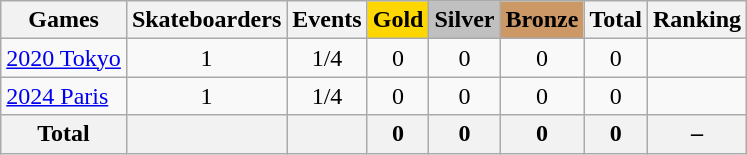<table class="wikitable sortable" style="text-align:center">
<tr>
<th>Games</th>
<th>Skateboarders</th>
<th>Events</th>
<th style="background-color:gold;">Gold</th>
<th style="background-color:silver;">Silver</th>
<th style="background-color:#c96;">Bronze</th>
<th>Total</th>
<th>Ranking</th>
</tr>
<tr>
<td align=left><a href='#'>2020 Tokyo</a></td>
<td>1</td>
<td>1/4</td>
<td>0</td>
<td>0</td>
<td>0</td>
<td>0</td>
<td></td>
</tr>
<tr>
<td align=left><a href='#'>2024 Paris</a></td>
<td>1</td>
<td>1/4</td>
<td>0</td>
<td>0</td>
<td>0</td>
<td>0</td>
<td></td>
</tr>
<tr>
<th>Total</th>
<th></th>
<th></th>
<th>0</th>
<th>0</th>
<th>0</th>
<th>0</th>
<th>–</th>
</tr>
</table>
